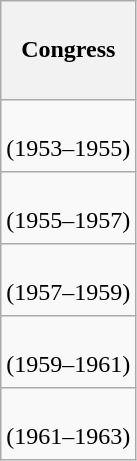<table class="wikitable" style="float:left; margin:0; margin-right:-0.5px; margin-top:14px; text-align:center;">
<tr style="white-space:nowrap; height:4.1em;">
<th>Congress</th>
</tr>
<tr style="white-space:nowrap; height:3em;">
<td><strong></strong><br>(1953–1955)</td>
</tr>
<tr style="white-space:nowrap; height:3em">
<td><strong></strong><br>(1955–1957)</td>
</tr>
<tr style="white-space:nowrap; height:3em">
<td><strong></strong><br>(1957–1959)</td>
</tr>
<tr style="white-space:nowrap; height:3em">
<td><strong></strong><br>(1959–1961)</td>
</tr>
<tr style="white-space:nowrap; height:3em">
<td><strong></strong><br>(1961–1963)</td>
</tr>
</table>
